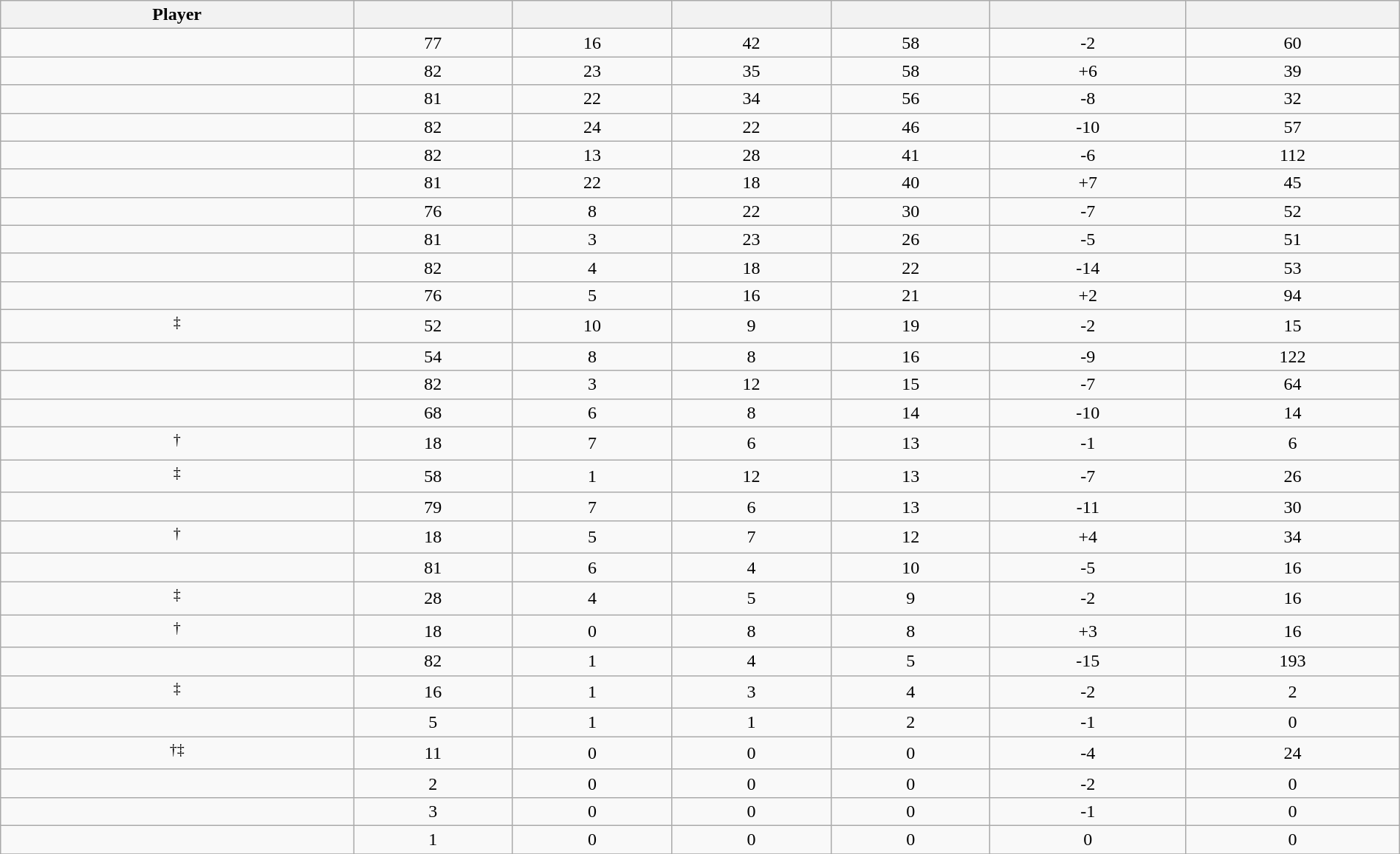<table class="wikitable sortable" style="width:100%;">
<tr align=center>
<th>Player</th>
<th></th>
<th></th>
<th></th>
<th></th>
<th data-sort-type="number"></th>
<th></th>
</tr>
<tr align=center>
<td></td>
<td>77</td>
<td>16</td>
<td>42</td>
<td>58</td>
<td>-2</td>
<td>60</td>
</tr>
<tr align=center>
<td></td>
<td>82</td>
<td>23</td>
<td>35</td>
<td>58</td>
<td>+6</td>
<td>39</td>
</tr>
<tr align=center>
<td></td>
<td>81</td>
<td>22</td>
<td>34</td>
<td>56</td>
<td>-8</td>
<td>32</td>
</tr>
<tr align=center>
<td></td>
<td>82</td>
<td>24</td>
<td>22</td>
<td>46</td>
<td>-10</td>
<td>57</td>
</tr>
<tr align=center>
<td></td>
<td>82</td>
<td>13</td>
<td>28</td>
<td>41</td>
<td>-6</td>
<td>112</td>
</tr>
<tr align=center>
<td></td>
<td>81</td>
<td>22</td>
<td>18</td>
<td>40</td>
<td>+7</td>
<td>45</td>
</tr>
<tr align=center>
<td></td>
<td>76</td>
<td>8</td>
<td>22</td>
<td>30</td>
<td>-7</td>
<td>52</td>
</tr>
<tr align=center>
<td></td>
<td>81</td>
<td>3</td>
<td>23</td>
<td>26</td>
<td>-5</td>
<td>51</td>
</tr>
<tr align=center>
<td></td>
<td>82</td>
<td>4</td>
<td>18</td>
<td>22</td>
<td>-14</td>
<td>53</td>
</tr>
<tr align=center>
<td></td>
<td>76</td>
<td>5</td>
<td>16</td>
<td>21</td>
<td>+2</td>
<td>94</td>
</tr>
<tr align=center>
<td><sup>‡</sup></td>
<td>52</td>
<td>10</td>
<td>9</td>
<td>19</td>
<td>-2</td>
<td>15</td>
</tr>
<tr align=center>
<td></td>
<td>54</td>
<td>8</td>
<td>8</td>
<td>16</td>
<td>-9</td>
<td>122</td>
</tr>
<tr align=center>
<td></td>
<td>82</td>
<td>3</td>
<td>12</td>
<td>15</td>
<td>-7</td>
<td>64</td>
</tr>
<tr align=center>
<td></td>
<td>68</td>
<td>6</td>
<td>8</td>
<td>14</td>
<td>-10</td>
<td>14</td>
</tr>
<tr align=center>
<td><sup>†</sup></td>
<td>18</td>
<td>7</td>
<td>6</td>
<td>13</td>
<td>-1</td>
<td>6</td>
</tr>
<tr align=center>
<td><sup>‡</sup></td>
<td>58</td>
<td>1</td>
<td>12</td>
<td>13</td>
<td>-7</td>
<td>26</td>
</tr>
<tr align=center>
<td></td>
<td>79</td>
<td>7</td>
<td>6</td>
<td>13</td>
<td>-11</td>
<td>30</td>
</tr>
<tr align=center>
<td><sup>†</sup></td>
<td>18</td>
<td>5</td>
<td>7</td>
<td>12</td>
<td>+4</td>
<td>34</td>
</tr>
<tr align=center>
<td></td>
<td>81</td>
<td>6</td>
<td>4</td>
<td>10</td>
<td>-5</td>
<td>16</td>
</tr>
<tr align=center>
<td><sup>‡</sup></td>
<td>28</td>
<td>4</td>
<td>5</td>
<td>9</td>
<td>-2</td>
<td>16</td>
</tr>
<tr align=center>
<td><sup>†</sup></td>
<td>18</td>
<td>0</td>
<td>8</td>
<td>8</td>
<td>+3</td>
<td>16</td>
</tr>
<tr align=center>
<td></td>
<td>82</td>
<td>1</td>
<td>4</td>
<td>5</td>
<td>-15</td>
<td>193</td>
</tr>
<tr align=center>
<td><sup>‡</sup></td>
<td>16</td>
<td>1</td>
<td>3</td>
<td>4</td>
<td>-2</td>
<td>2</td>
</tr>
<tr align=center>
<td></td>
<td>5</td>
<td>1</td>
<td>1</td>
<td>2</td>
<td>-1</td>
<td>0</td>
</tr>
<tr align=center>
<td><sup>†‡</sup></td>
<td>11</td>
<td>0</td>
<td>0</td>
<td>0</td>
<td>-4</td>
<td>24</td>
</tr>
<tr align=center>
<td></td>
<td>2</td>
<td>0</td>
<td>0</td>
<td>0</td>
<td>-2</td>
<td>0</td>
</tr>
<tr align=center>
<td></td>
<td>3</td>
<td>0</td>
<td>0</td>
<td>0</td>
<td>-1</td>
<td>0</td>
</tr>
<tr align=center>
<td></td>
<td>1</td>
<td>0</td>
<td>0</td>
<td>0</td>
<td>0</td>
<td>0</td>
</tr>
<tr>
</tr>
</table>
